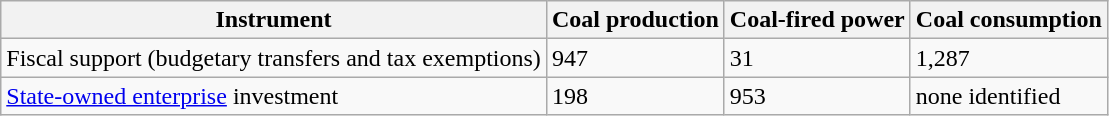<table class="wikitable">
<tr>
<th>Instrument</th>
<th>Coal production</th>
<th>Coal-fired power</th>
<th>Coal consumption</th>
</tr>
<tr>
<td>Fiscal support (budgetary transfers and tax exemptions)</td>
<td>947</td>
<td>31</td>
<td>1,287</td>
</tr>
<tr>
<td><a href='#'>State-owned enterprise</a> investment</td>
<td>198</td>
<td>953</td>
<td>none identified</td>
</tr>
</table>
